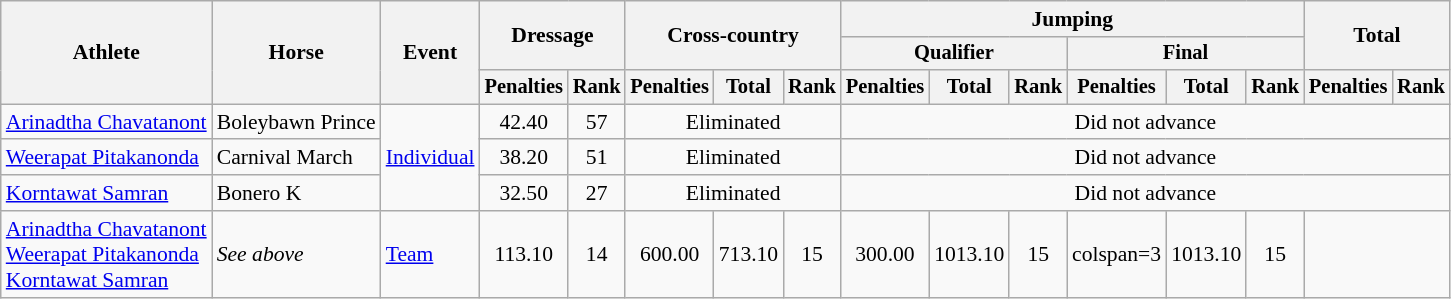<table class=wikitable style="font-size:90%">
<tr>
<th rowspan="3">Athlete</th>
<th rowspan="3">Horse</th>
<th rowspan="3">Event</th>
<th colspan="2" rowspan="2">Dressage</th>
<th colspan="3" rowspan="2">Cross-country</th>
<th colspan="6">Jumping</th>
<th colspan="2" rowspan="2">Total</th>
</tr>
<tr style="font-size:95%">
<th colspan="3">Qualifier</th>
<th colspan="3">Final</th>
</tr>
<tr style="font-size:95%">
<th>Penalties</th>
<th>Rank</th>
<th>Penalties</th>
<th>Total</th>
<th>Rank</th>
<th>Penalties</th>
<th>Total</th>
<th>Rank</th>
<th>Penalties</th>
<th>Total</th>
<th>Rank</th>
<th>Penalties</th>
<th>Rank</th>
</tr>
<tr align=center>
<td align=left><a href='#'>Arinadtha Chavatanont</a></td>
<td align=left>Boleybawn Prince</td>
<td rowspan=3 align=left><a href='#'>Individual</a></td>
<td>42.40</td>
<td>57</td>
<td colspan="3">Eliminated</td>
<td colspan="8">Did not advance</td>
</tr>
<tr align=center>
<td align=left><a href='#'>Weerapat Pitakanonda</a></td>
<td align=left>Carnival March</td>
<td>38.20</td>
<td>51</td>
<td colspan="3">Eliminated</td>
<td colspan="8">Did not advance</td>
</tr>
<tr align=center>
<td align=left><a href='#'>Korntawat Samran</a></td>
<td align=left>Bonero K</td>
<td>32.50</td>
<td>27</td>
<td colspan="3">Eliminated</td>
<td colspan="8">Did not advance</td>
</tr>
<tr align=center>
<td align=left><a href='#'>Arinadtha Chavatanont</a><br><a href='#'>Weerapat Pitakanonda</a><br><a href='#'>Korntawat Samran</a></td>
<td align=left><em>See above</em></td>
<td align=left><a href='#'>Team</a></td>
<td>113.10</td>
<td>14</td>
<td>600.00</td>
<td>713.10</td>
<td>15</td>
<td>300.00</td>
<td>1013.10</td>
<td>15</td>
<td>colspan=3 </td>
<td>1013.10</td>
<td>15</td>
</tr>
</table>
